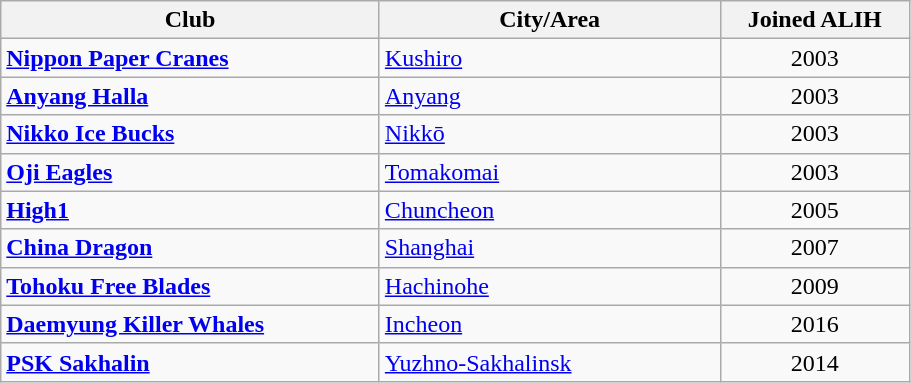<table class="wikitable" style="width:48%; text-align:left">
<tr>
<th style="width:20%"  align=left>Club</th>
<th style="width:18%">City/Area</th>
<th style="width:10%">Joined ALIH</th>
</tr>
<tr>
<td><strong><a href='#'>Nippon Paper Cranes</a></strong></td>
<td> <a href='#'>Kushiro</a></td>
<td align=center>2003</td>
</tr>
<tr>
<td><strong><a href='#'>Anyang Halla</a></strong></td>
<td> <a href='#'>Anyang</a></td>
<td align=center>2003</td>
</tr>
<tr>
<td><strong><a href='#'>Nikko Ice Bucks</a></strong></td>
<td> <a href='#'>Nikkō</a></td>
<td align=center>2003</td>
</tr>
<tr>
<td><strong><a href='#'>Oji Eagles</a></strong></td>
<td> <a href='#'>Tomakomai</a></td>
<td align=center>2003</td>
</tr>
<tr>
<td><strong><a href='#'>High1</a></strong></td>
<td> <a href='#'>Chuncheon</a></td>
<td align=center>2005</td>
</tr>
<tr>
<td><strong><a href='#'>China Dragon</a></strong></td>
<td> <a href='#'>Shanghai</a></td>
<td align=center>2007</td>
</tr>
<tr>
<td><strong> <a href='#'>Tohoku Free Blades</a></strong></td>
<td> <a href='#'>Hachinohe</a></td>
<td align=center>2009</td>
</tr>
<tr>
<td><strong><a href='#'>Daemyung Killer Whales</a></strong></td>
<td> <a href='#'>Incheon</a></td>
<td align=center>2016</td>
</tr>
<tr>
<td><strong><a href='#'>PSK Sakhalin</a></strong></td>
<td> <a href='#'>Yuzhno-Sakhalinsk</a></td>
<td align=center>2014</td>
</tr>
</table>
